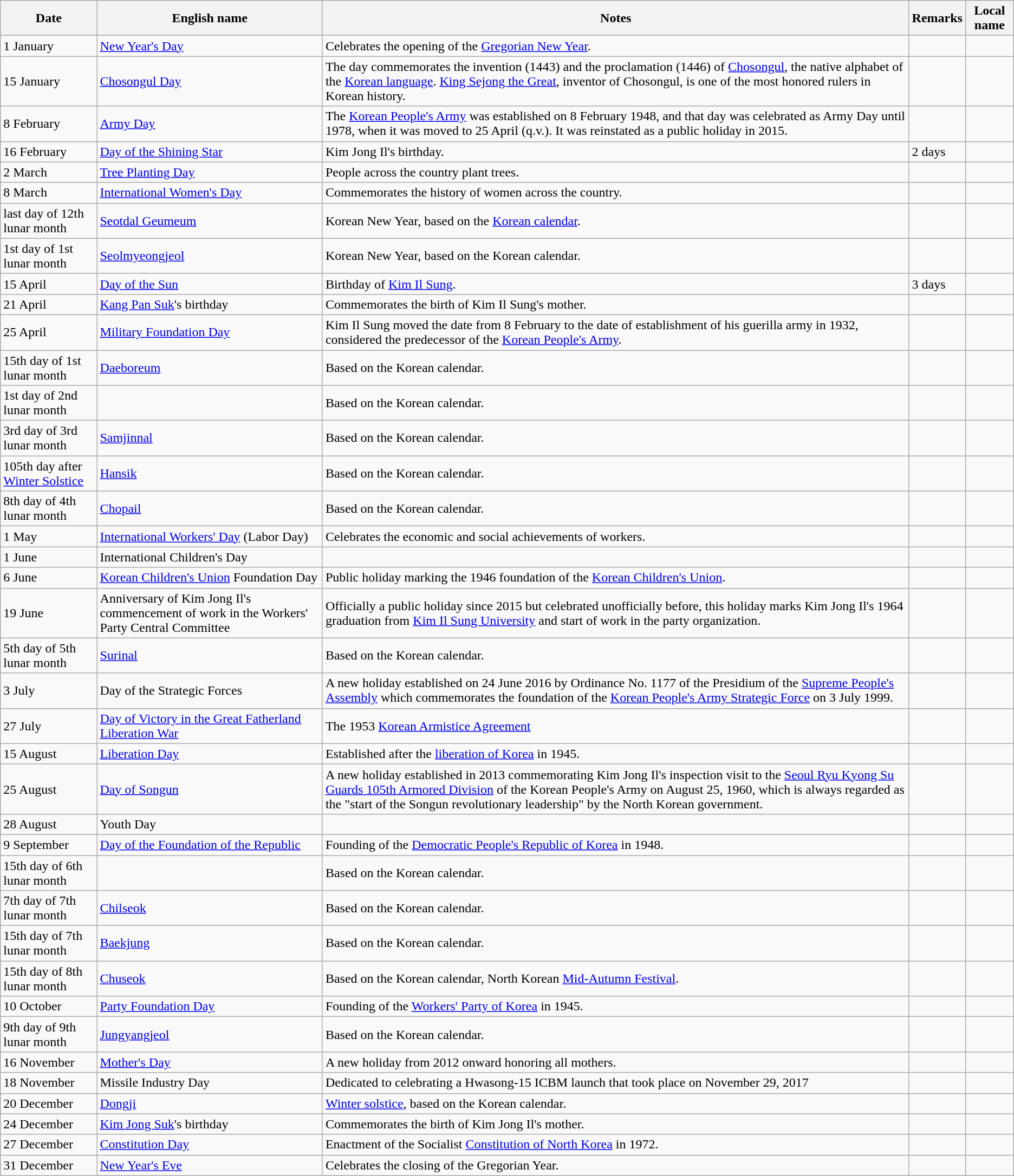<table class="wikitable sortable">
<tr>
<th>Date</th>
<th>English name</th>
<th>Notes</th>
<th>Remarks</th>
<th>Local name</th>
</tr>
<tr>
<td>1 January</td>
<td><a href='#'>New Year's Day</a></td>
<td>Celebrates the opening of the <a href='#'>Gregorian New Year</a>.</td>
<td></td>
<td></td>
</tr>
<tr>
<td>15 January</td>
<td><a href='#'>Chosongul Day</a></td>
<td>The day commemorates the invention (1443) and the proclamation (1446) of <a href='#'>Chosongul</a>, the native alphabet of the <a href='#'>Korean language</a>. <a href='#'>King Sejong the Great</a>, inventor of Chosongul, is one of the most honored rulers in Korean history.</td>
<td></td>
<td></td>
</tr>
<tr>
<td>8 February</td>
<td><a href='#'>Army Day</a></td>
<td>The <a href='#'>Korean People's Army</a> was established on 8 February 1948, and that day was celebrated as Army Day until 1978, when it was moved to 25 April (q.v.). It was reinstated as a public holiday in 2015.</td>
<td></td>
<td></td>
</tr>
<tr>
<td>16 February</td>
<td><a href='#'>Day of the Shining Star</a></td>
<td>Kim Jong Il's birthday.</td>
<td>2 days</td>
<td></td>
</tr>
<tr>
<td>2 March</td>
<td><a href='#'>Tree Planting Day</a></td>
<td>People across the country plant trees.</td>
<td></td>
<td></td>
</tr>
<tr>
<td>8 March</td>
<td><a href='#'>International Women's Day</a></td>
<td>Commemorates the history of women across the country.</td>
<td></td>
<td></td>
</tr>
<tr>
<td>last day of 12th lunar month</td>
<td><a href='#'>Seotdal Geumeum</a></td>
<td>Korean New Year, based on the <a href='#'>Korean calendar</a>.</td>
<td></td>
<td></td>
</tr>
<tr>
<td>1st day of 1st lunar month</td>
<td><a href='#'>Seolmyeongjeol</a></td>
<td>Korean New Year, based on the Korean calendar.</td>
<td></td>
<td></td>
</tr>
<tr>
<td>15 April</td>
<td><a href='#'>Day of the Sun</a></td>
<td>Birthday of <a href='#'>Kim Il Sung</a>.</td>
<td>3 days</td>
<td></td>
</tr>
<tr>
<td>21 April</td>
<td><a href='#'>Kang Pan Suk</a>'s birthday</td>
<td>Commemorates the birth of Kim Il Sung's mother.</td>
<td></td>
<td></td>
</tr>
<tr>
<td>25 April</td>
<td><a href='#'>Military Foundation Day</a></td>
<td>Kim Il Sung moved the date from 8 February to the date of establishment of his guerilla army in 1932, considered the predecessor of the <a href='#'>Korean People's Army</a>.</td>
<td></td>
<td></td>
</tr>
<tr>
<td>15th day of 1st lunar month</td>
<td><a href='#'>Daeboreum</a></td>
<td>Based on the Korean calendar.</td>
<td></td>
<td></td>
</tr>
<tr>
<td>1st day of 2nd lunar month</td>
<td></td>
<td>Based on the Korean calendar.</td>
<td></td>
<td></td>
</tr>
<tr>
<td>3rd day of 3rd lunar month</td>
<td><a href='#'>Samjinnal</a></td>
<td>Based on the Korean calendar.</td>
<td></td>
<td></td>
</tr>
<tr>
<td>105th day after <a href='#'>Winter Solstice</a></td>
<td><a href='#'>Hansik</a></td>
<td>Based on the Korean calendar.</td>
<td></td>
<td></td>
</tr>
<tr>
<td>8th day of 4th lunar month</td>
<td><a href='#'>Chopail</a></td>
<td>Based on the Korean calendar.</td>
<td></td>
<td></td>
</tr>
<tr>
<td>1 May</td>
<td><a href='#'>International Workers' Day</a> (Labor Day) </td>
<td>Celebrates the economic and social achievements of workers.</td>
<td></td>
<td></td>
</tr>
<tr>
<td>1 June</td>
<td>International Children's Day</td>
<td></td>
<td></td>
<td></td>
</tr>
<tr>
<td>6 June</td>
<td><a href='#'>Korean Children's Union</a> Foundation Day</td>
<td>Public holiday marking the 1946 foundation of the <a href='#'>Korean Children's Union</a>.</td>
<td></td>
<td></td>
</tr>
<tr>
<td>19 June</td>
<td>Anniversary of Kim Jong Il's commencement of work in the Workers' Party Central Committee</td>
<td>Officially a public holiday since 2015 but celebrated unofficially before, this holiday marks Kim Jong Il's 1964 graduation from <a href='#'>Kim Il Sung University</a> and start of work in the party organization.</td>
<td></td>
<td></td>
</tr>
<tr>
<td>5th day of 5th lunar month</td>
<td><a href='#'>Surinal</a></td>
<td>Based on the Korean calendar.</td>
<td></td>
<td></td>
</tr>
<tr>
<td>3 July</td>
<td>Day of the Strategic Forces</td>
<td>A new holiday established on 24 June 2016 by Ordinance No. 1177 of the Presidium of the <a href='#'>Supreme People's Assembly</a> which commemorates the foundation of the <a href='#'>Korean People's Army Strategic Force</a> on 3 July 1999.</td>
<td></td>
<td></td>
</tr>
<tr>
<td>27 July</td>
<td><a href='#'>Day of Victory in the Great Fatherland Liberation War</a></td>
<td>The 1953 <a href='#'>Korean Armistice Agreement</a></td>
<td></td>
<td></td>
</tr>
<tr>
<td>15 August</td>
<td><a href='#'>Liberation Day</a></td>
<td>Established after the <a href='#'>liberation of Korea</a> in 1945.</td>
<td></td>
<td></td>
</tr>
<tr>
<td>25 August</td>
<td><a href='#'>Day of Songun</a></td>
<td>A new holiday established in 2013 commemorating Kim Jong Il's inspection visit to the <a href='#'>Seoul Ryu Kyong Su Guards 105th Armored Division</a> of the Korean People's Army on August 25, 1960, which is always regarded as the "start of the Songun revolutionary leadership" by the North Korean government.</td>
<td></td>
<td></td>
</tr>
<tr>
<td>28 August</td>
<td>Youth Day</td>
<td></td>
<td></td>
</tr>
<tr>
<td>9 September</td>
<td><a href='#'>Day of the Foundation of the Republic</a></td>
<td>Founding of the <a href='#'>Democratic People's Republic of Korea</a> in 1948.</td>
<td></td>
<td></td>
</tr>
<tr>
<td>15th day of 6th lunar month</td>
<td></td>
<td>Based on the Korean calendar.</td>
<td></td>
<td></td>
</tr>
<tr>
<td>7th day of 7th lunar month</td>
<td><a href='#'>Chilseok</a></td>
<td>Based on the Korean calendar.</td>
<td></td>
<td></td>
</tr>
<tr>
<td>15th day of 7th lunar month</td>
<td><a href='#'>Baekjung</a></td>
<td>Based on the Korean calendar.</td>
<td></td>
<td></td>
</tr>
<tr>
<td>15th day of 8th lunar month</td>
<td><a href='#'>Chuseok</a></td>
<td>Based on the Korean calendar, North Korean <a href='#'>Mid-Autumn Festival</a>.</td>
<td></td>
<td></td>
</tr>
<tr>
<td>10 October</td>
<td><a href='#'>Party Foundation Day</a></td>
<td>Founding of the <a href='#'>Workers' Party of Korea</a> in 1945.</td>
<td></td>
<td></td>
</tr>
<tr>
<td>9th day of 9th lunar month</td>
<td><a href='#'>Jungyangjeol</a></td>
<td>Based on the Korean calendar.</td>
<td></td>
<td></td>
</tr>
<tr>
<td>16 November</td>
<td><a href='#'>Mother's Day</a></td>
<td>A new holiday from 2012 onward honoring all mothers.</td>
<td></td>
<td></td>
</tr>
<tr>
<td>18 November</td>
<td>Missile Industry Day</td>
<td>Dedicated to celebrating a Hwasong-15 ICBM launch that took place on November 29, 2017</td>
<td></td>
<td></td>
</tr>
<tr>
<td>20 December</td>
<td><a href='#'>Dongji</a></td>
<td><a href='#'>Winter solstice</a>, based on the Korean calendar.</td>
<td></td>
<td></td>
</tr>
<tr>
<td>24 December</td>
<td><a href='#'>Kim Jong Suk</a>'s birthday</td>
<td>Commemorates the birth of Kim Jong Il's mother.</td>
<td></td>
<td></td>
</tr>
<tr>
<td>27 December</td>
<td><a href='#'>Constitution Day</a></td>
<td>Enactment of the Socialist <a href='#'>Constitution of North Korea</a> in 1972.</td>
<td></td>
<td></td>
</tr>
<tr>
<td>31 December</td>
<td><a href='#'>New Year's Eve</a></td>
<td>Celebrates the closing of the Gregorian Year.</td>
<td></td>
<td></td>
</tr>
</table>
